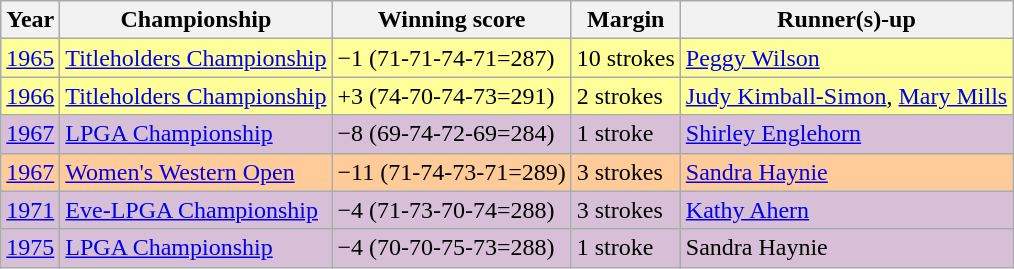<table class="wikitable">
<tr>
<th>Year</th>
<th>Championship</th>
<th>Winning score</th>
<th>Margin</th>
<th>Runner(s)-up</th>
</tr>
<tr style="background:#FFFF99;">
<td><a href='#'>1965</a></td>
<td><a href='#'>Titleholders Championship</a></td>
<td>−1 (71-71-74-71=287)</td>
<td>10 strokes</td>
<td><a href='#'>Peggy Wilson</a></td>
</tr>
<tr style="background:#FFFF99;">
<td><a href='#'>1966</a></td>
<td><a href='#'>Titleholders Championship</a></td>
<td>+3 (74-70-74-73=291)</td>
<td>2 strokes</td>
<td><a href='#'>Judy Kimball-Simon</a>,  <a href='#'>Mary Mills</a></td>
</tr>
<tr style="background:#D8BFD8;">
<td><a href='#'>1967</a></td>
<td><a href='#'>LPGA Championship</a></td>
<td>−8 (69-74-72-69=284)</td>
<td>1 stroke</td>
<td><a href='#'>Shirley Englehorn</a></td>
</tr>
<tr style="background:#FFCC99;">
<td><a href='#'>1967</a></td>
<td><a href='#'>Women's Western Open</a></td>
<td>−11 (71-74-73-71=289)</td>
<td>3 strokes</td>
<td><a href='#'>Sandra Haynie</a></td>
</tr>
<tr style="background:#D8BFD8;">
<td><a href='#'>1971</a></td>
<td><a href='#'>Eve-LPGA Championship</a></td>
<td>−4 (71-73-70-74=288)</td>
<td>3 strokes</td>
<td><a href='#'>Kathy Ahern</a></td>
</tr>
<tr style="background:#D8BFD8;">
<td><a href='#'>1975</a></td>
<td><a href='#'>LPGA Championship</a></td>
<td>−4 (70-70-75-73=288)</td>
<td>1 stroke</td>
<td>Sandra Haynie</td>
</tr>
</table>
